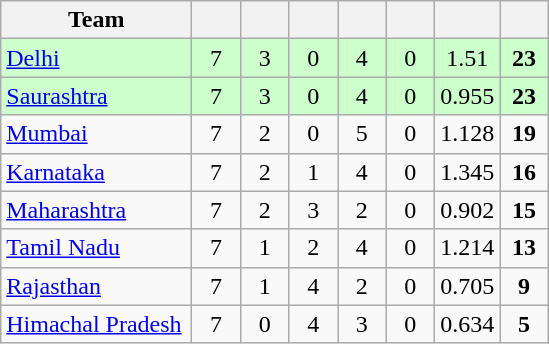<table class="wikitable" style="text-align:center">
<tr>
<th style="width:120px">Team</th>
<th style="width:25px"></th>
<th style="width:25px"></th>
<th style="width:25px"></th>
<th style="width:25px"></th>
<th style="width:25px"></th>
<th style="width:25px"></th>
<th style="width:25px"></th>
</tr>
<tr style="background:#cfc;">
<td style="text-align:left"><a href='#'>Delhi</a></td>
<td>7</td>
<td>3</td>
<td>0</td>
<td>4</td>
<td>0</td>
<td>1.51</td>
<td><strong>23</strong></td>
</tr>
<tr style="background:#cfc;">
<td style="text-align:left"><a href='#'>Saurashtra</a></td>
<td>7</td>
<td>3</td>
<td>0</td>
<td>4</td>
<td>0</td>
<td>0.955</td>
<td><strong>23</strong></td>
</tr>
<tr>
<td style="text-align:left"><a href='#'>Mumbai</a></td>
<td>7</td>
<td>2</td>
<td>0</td>
<td>5</td>
<td>0</td>
<td>1.128</td>
<td><strong>19</strong></td>
</tr>
<tr>
<td style="text-align:left"><a href='#'>Karnataka</a></td>
<td>7</td>
<td>2</td>
<td>1</td>
<td>4</td>
<td>0</td>
<td>1.345</td>
<td><strong>16</strong></td>
</tr>
<tr>
<td style="text-align:left"><a href='#'>Maharashtra</a></td>
<td>7</td>
<td>2</td>
<td>3</td>
<td>2</td>
<td>0</td>
<td>0.902</td>
<td><strong>15</strong></td>
</tr>
<tr>
<td style="text-align:left"><a href='#'>Tamil Nadu</a></td>
<td>7</td>
<td>1</td>
<td>2</td>
<td>4</td>
<td>0</td>
<td>1.214</td>
<td><strong>13</strong></td>
</tr>
<tr>
<td style="text-align:left"><a href='#'>Rajasthan</a></td>
<td>7</td>
<td>1</td>
<td>4</td>
<td>2</td>
<td>0</td>
<td>0.705</td>
<td><strong>9</strong></td>
</tr>
<tr>
<td style="text-align:left"><a href='#'>Himachal Pradesh</a></td>
<td>7</td>
<td>0</td>
<td>4</td>
<td>3</td>
<td>0</td>
<td>0.634</td>
<td><strong>5</strong></td>
</tr>
</table>
